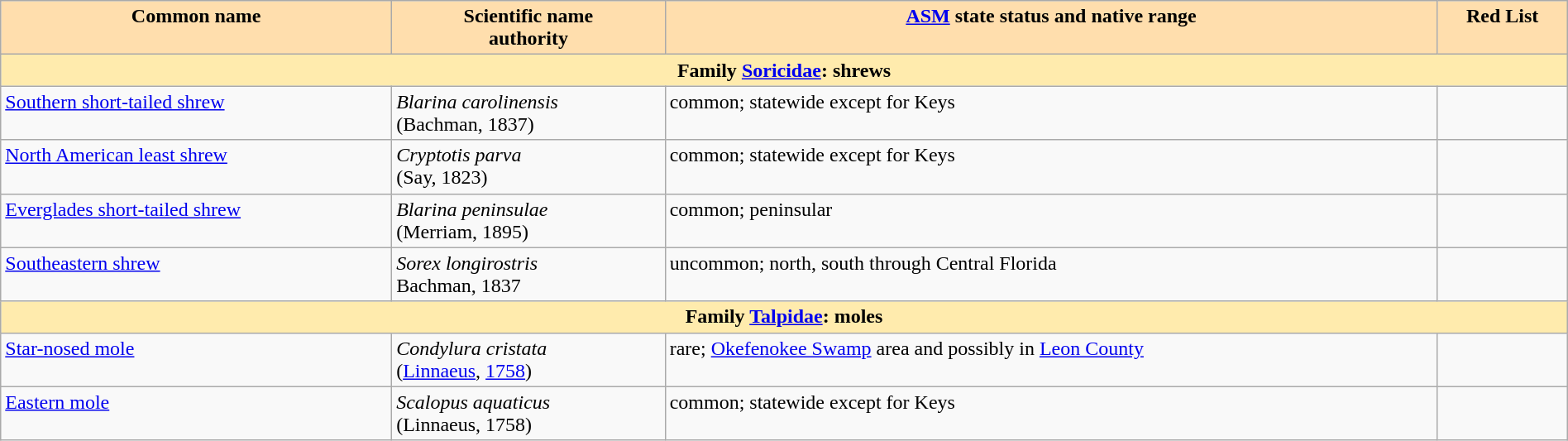<table class="wikitable" style="width:100%; text-align:left;">
<tr valign="top">
<th style=background:navajowhite>Common name</th>
<th style=background:navajowhite>Scientific name<br>authority</th>
<th style=background:navajowhite><a href='#'>ASM</a> state status and native range</th>
<th style=background:navajowhite>Red List</th>
</tr>
<tr>
<td style="text-align:center;" bgcolor="#ffebad" colspan=5><strong>Family <a href='#'>Soricidae</a>: shrews</strong></td>
</tr>
<tr valign="top">
<td><a href='#'>Southern short-tailed shrew</a><br></td>
<td><em>Blarina carolinensis</em><br>(Bachman, 1837)</td>
<td>common; statewide except for Keys</td>
<td><br></td>
</tr>
<tr valign="top">
<td><a href='#'>North American least shrew</a><br></td>
<td><em>Cryptotis parva</em><br>(Say, 1823)</td>
<td>common; statewide except for Keys</td>
<td><br></td>
</tr>
<tr valign="top">
<td><a href='#'>Everglades short-tailed shrew</a></td>
<td><em>Blarina peninsulae</em><br>(Merriam, 1895)</td>
<td>common; peninsular</td>
<td><br></td>
</tr>
<tr valign="top">
<td><a href='#'>Southeastern shrew</a><br></td>
<td><em>Sorex longirostris</em><br>Bachman, 1837</td>
<td>uncommon; north, south through Central Florida</td>
<td {{smalldiv><br></td>
</tr>
<tr>
<td style="text-align:center;" bgcolor="#ffebad" colspan=5><strong>Family <a href='#'>Talpidae</a>: moles</strong></td>
</tr>
<tr valign="top">
<td><a href='#'>Star-nosed mole</a><br></td>
<td><em>Condylura cristata</em><br>(<a href='#'>Linnaeus</a>, <a href='#'>1758</a>)</td>
<td>rare; <a href='#'>Okefenokee Swamp</a> area and possibly in <a href='#'>Leon County</a></td>
<td><br></td>
</tr>
<tr valign="top">
<td><a href='#'>Eastern mole</a><br></td>
<td><em>Scalopus aquaticus</em><br>(Linnaeus, 1758)</td>
<td>common; statewide except for Keys</td>
<td><br></td>
</tr>
</table>
